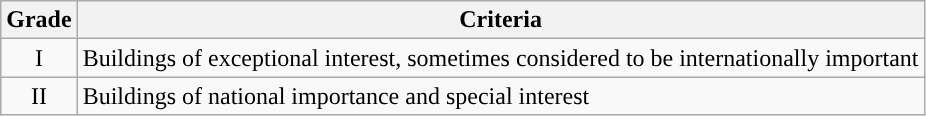<table class="wikitable">
<tr>
<th>Grade</th>
<th>Criteria</th>
</tr>
<tr>
<td align="center" >I</td>
<td>Buildings of exceptional interest, sometimes considered to be internationally important</td>
</tr>
<tr>
<td align="center" >II</td>
<td>Buildings of national importance and special interest</td>
</tr>
</table>
